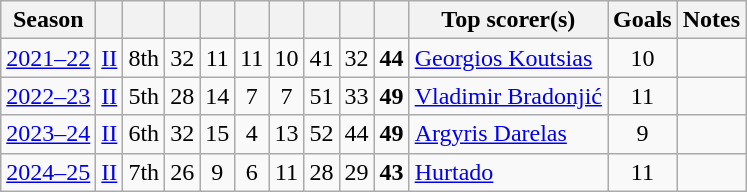<table class="wikitable" style="text-align: center;">
<tr>
<th>Season</th>
<th></th>
<th></th>
<th></th>
<th></th>
<th></th>
<th></th>
<th></th>
<th></th>
<th></th>
<th>Top scorer(s)</th>
<th>Goals</th>
<th>Notes</th>
</tr>
<tr>
<td><a href='#'>2021–22</a></td>
<td><a href='#'>II</a></td>
<td>8th</td>
<td>32</td>
<td>11</td>
<td>11</td>
<td>10</td>
<td>41</td>
<td>32</td>
<td><strong>44</strong></td>
<td align="left">  <a href='#'>Georgios Koutsias</a></td>
<td>10</td>
<td></td>
</tr>
<tr>
<td><a href='#'>2022–23</a></td>
<td><a href='#'>II</a></td>
<td>5th</td>
<td>28</td>
<td>14</td>
<td>7</td>
<td>7</td>
<td>51</td>
<td>33</td>
<td><strong>49</strong></td>
<td align="left">  <a href='#'>Vladimir Bradonjić</a></td>
<td>11</td>
<td></td>
</tr>
<tr>
<td><a href='#'>2023–24</a></td>
<td><a href='#'>II</a></td>
<td>6th</td>
<td>32</td>
<td>15</td>
<td>4</td>
<td>13</td>
<td>52</td>
<td>44</td>
<td><strong>49</strong></td>
<td align="left">  <a href='#'>Argyris Darelas</a></td>
<td>9</td>
<td></td>
</tr>
<tr>
<td><a href='#'>2024–25</a></td>
<td><a href='#'>II</a></td>
<td>7th</td>
<td>26</td>
<td>9</td>
<td>6</td>
<td>11</td>
<td>28</td>
<td>29</td>
<td><strong>43</strong></td>
<td align="left"> <a href='#'>Hurtado</a></td>
<td>11</td>
<td></td>
</tr>
</table>
